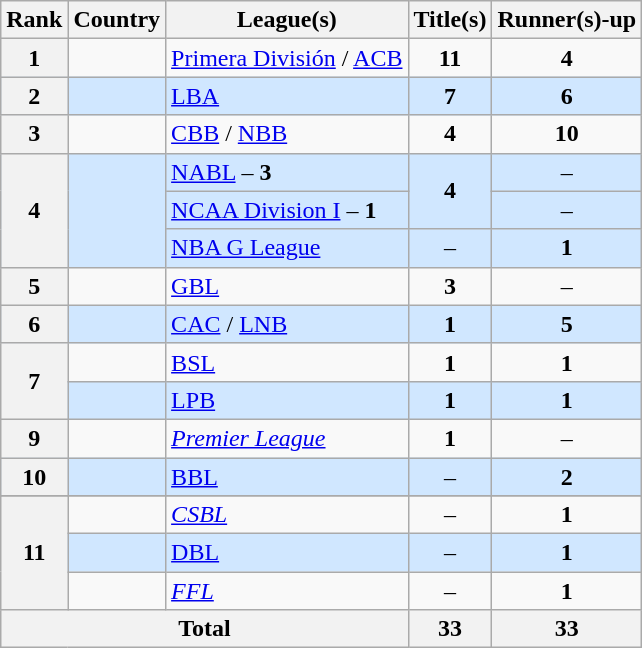<table class=wikitable>
<tr>
<th>Rank</th>
<th>Country</th>
<th>League(s)</th>
<th>Title(s)</th>
<th>Runner(s)-up</th>
</tr>
<tr>
<th align=center>1</th>
<td></td>
<td><a href='#'>Primera División</a> / <a href='#'>ACB</a></td>
<td align=center><strong>11</strong></td>
<td align=center><strong>4</strong></td>
</tr>
<tr bgcolor="#D0E7FF">
<th align=center>2</th>
<td></td>
<td><a href='#'>LBA</a></td>
<td align=center><strong>7</strong></td>
<td align=center><strong>6</strong></td>
</tr>
<tr>
<th align=center>3</th>
<td></td>
<td><a href='#'>CBB</a> / <a href='#'>NBB</a></td>
<td align=center><strong>4</strong></td>
<td align=center><strong>10</strong></td>
</tr>
<tr bgcolor="#D0E7FF">
<th rowspan=3 align=center>4</th>
<td rowspan=3></td>
<td><a href='#'>NABL</a> – <strong>3</strong></td>
<td rowspan=2 align=center><strong>4</strong></td>
<td align=center>–</td>
</tr>
<tr bgcolor="#D0E7FF">
<td><a href='#'>NCAA Division I</a> – <strong>1</strong></td>
<td align=center>–</td>
</tr>
<tr bgcolor="#D0E7FF">
<td><a href='#'>NBA G League</a></td>
<td align=center>–</td>
<td align=center><strong>1</strong></td>
</tr>
<tr>
<th align="center">5</th>
<td></td>
<td><a href='#'>GBL</a></td>
<td align=center><strong>3</strong></td>
<td align=center>–</td>
</tr>
<tr bgcolor=#D0E7FF>
<th align=center>6</th>
<td></td>
<td><a href='#'>CAC</a> / <a href='#'>LNB</a></td>
<td align=center><strong>1</strong></td>
<td align=center><strong>5</strong></td>
</tr>
<tr>
<th align=center rowspan=2>7</th>
<td></td>
<td><a href='#'>BSL</a></td>
<td align=center><strong>1</strong></td>
<td align=center><strong>1</strong></td>
</tr>
<tr bgcolor=#D0E7FF>
<td></td>
<td><a href='#'>LPB</a></td>
<td align=center><strong>1</strong></td>
<td align=center><strong>1</strong></td>
</tr>
<tr>
<th align=center>9</th>
<td><em></em></td>
<td><em><a href='#'>Premier League</a></em></td>
<td align=center><strong>1</strong></td>
<td align=center>–</td>
</tr>
<tr bgcolor=#D0E7FF>
<th align=center>10</th>
<td></td>
<td><a href='#'>BBL</a></td>
<td align=center>–</td>
<td align=center><strong>2</strong></td>
</tr>
<tr>
</tr>
<tr>
<th align=center rowspan=3>11</th>
<td><em></em></td>
<td><em><a href='#'>CSBL</a></em></td>
<td align=center>–</td>
<td align=center><strong>1</strong></td>
</tr>
<tr bgcolor=#D0E7FF>
<td></td>
<td><a href='#'>DBL</a></td>
<td align=center>–</td>
<td align=center><strong>1</strong></td>
</tr>
<tr>
<td><em></em></td>
<td><em><a href='#'>FFL</a></em></td>
<td align=center>–</td>
<td align=center><strong>1</strong></td>
</tr>
<tr>
<th colspan=3>Total</th>
<th>33</th>
<th>33</th>
</tr>
</table>
